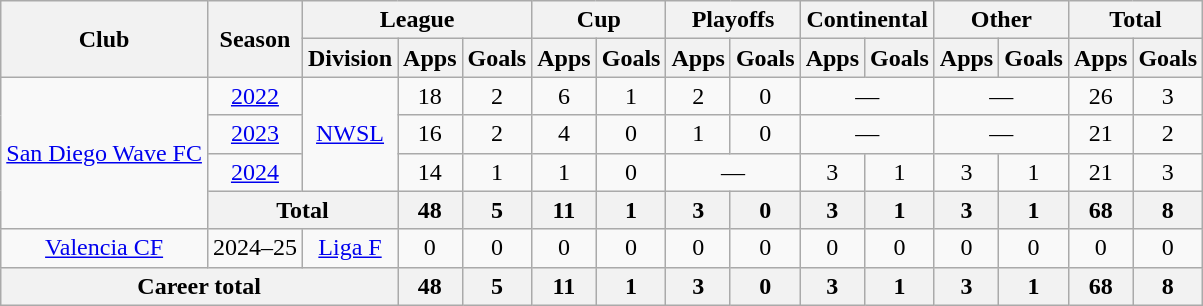<table class="wikitable" style="text-align: center;">
<tr>
<th rowspan="2">Club</th>
<th rowspan="2">Season</th>
<th colspan="3">League</th>
<th colspan="2">Cup</th>
<th colspan="2">Playoffs</th>
<th colspan="2">Continental</th>
<th colspan="2">Other</th>
<th colspan="2">Total</th>
</tr>
<tr>
<th>Division</th>
<th>Apps</th>
<th>Goals</th>
<th>Apps</th>
<th>Goals</th>
<th>Apps</th>
<th>Goals</th>
<th>Apps</th>
<th>Goals</th>
<th>Apps</th>
<th>Goals</th>
<th>Apps</th>
<th>Goals</th>
</tr>
<tr>
<td rowspan="4"><a href='#'>San Diego Wave FC</a></td>
<td><a href='#'>2022</a></td>
<td rowspan="3"><a href='#'>NWSL</a></td>
<td>18</td>
<td>2</td>
<td>6</td>
<td>1</td>
<td>2</td>
<td>0</td>
<td colspan="2">—</td>
<td colspan="2">—</td>
<td>26</td>
<td>3</td>
</tr>
<tr>
<td><a href='#'>2023</a></td>
<td>16</td>
<td>2</td>
<td>4</td>
<td>0</td>
<td>1</td>
<td>0</td>
<td colspan="2">—</td>
<td colspan="2">—</td>
<td>21</td>
<td>2</td>
</tr>
<tr>
<td><a href='#'>2024</a></td>
<td>14</td>
<td>1</td>
<td>1</td>
<td>0</td>
<td colspan="2">—</td>
<td>3</td>
<td>1</td>
<td>3</td>
<td>1</td>
<td>21</td>
<td>3</td>
</tr>
<tr>
<th colspan="2">Total</th>
<th>48</th>
<th>5</th>
<th>11</th>
<th>1</th>
<th>3</th>
<th>0</th>
<th>3</th>
<th>1</th>
<th>3</th>
<th>1</th>
<th>68</th>
<th>8</th>
</tr>
<tr>
<td><a href='#'>Valencia CF</a></td>
<td>2024–25</td>
<td><a href='#'>Liga F</a></td>
<td>0</td>
<td>0</td>
<td>0</td>
<td>0</td>
<td>0</td>
<td>0</td>
<td>0</td>
<td>0</td>
<td>0</td>
<td>0</td>
<td>0</td>
<td>0</td>
</tr>
<tr>
<th colspan="3">Career total</th>
<th>48</th>
<th>5</th>
<th>11</th>
<th>1</th>
<th>3</th>
<th>0</th>
<th>3</th>
<th>1</th>
<th>3</th>
<th>1</th>
<th>68</th>
<th>8</th>
</tr>
</table>
